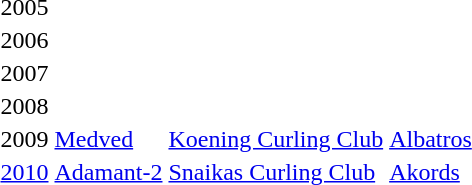<table>
<tr>
<td>2005</td>
<td></td>
<td></td>
<td></td>
</tr>
<tr>
<td>2006</td>
<td></td>
<td></td>
<td></td>
</tr>
<tr>
<td>2007</td>
<td></td>
<td></td>
<td></td>
</tr>
<tr>
<td>2008</td>
<td></td>
<td></td>
<td></td>
</tr>
<tr>
<td>2009</td>
<td> <a href='#'>Medved</a></td>
<td> <a href='#'>Koening Curling Club</a></td>
<td> <a href='#'>Albatros</a></td>
</tr>
<tr>
<td><a href='#'>2010</a></td>
<td> <a href='#'>Adamant-2</a></td>
<td> <a href='#'>Snaikas Curling Club</a></td>
<td> <a href='#'>Akords</a></td>
</tr>
</table>
